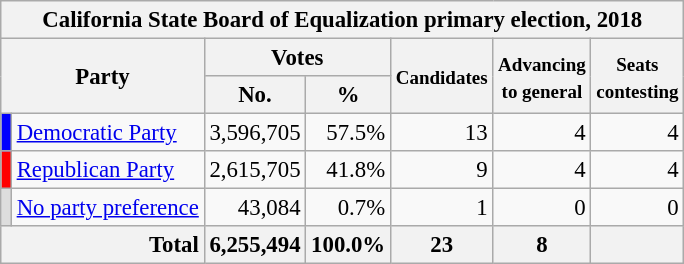<table class="wikitable" style="font-size:95%;">
<tr>
<th colspan=7>California State Board of Equalization primary election, 2018</th>
</tr>
<tr>
<th colspan=2 rowspan=2>Party</th>
<th colspan=2>Votes</th>
<th rowspan=2><small>Candidates</small></th>
<th rowspan=2><small>Advancing<br>to general</small></th>
<th rowspan=2><small>Seats<br>contesting</small></th>
</tr>
<tr>
<th>No.</th>
<th>%</th>
</tr>
<tr>
<th style="background:#00f"></th>
<td align=left><a href='#'>Democratic Party</a></td>
<td align=right>3,596,705</td>
<td align=right>57.5%</td>
<td align=right>13</td>
<td align=right>4</td>
<td align=right>4</td>
</tr>
<tr>
<th style="background:#f00"></th>
<td align=left><a href='#'>Republican Party</a></td>
<td align=right>2,615,705</td>
<td align=right>41.8%</td>
<td align=right>9</td>
<td align=right>4</td>
<td align=right>4</td>
</tr>
<tr>
<th style="background:#dddddd"></th>
<td align=left><a href='#'>No party preference</a></td>
<td align=right>43,084</td>
<td align=right>0.7%</td>
<td align=right>1</td>
<td align=right>0</td>
<td align=right>0</td>
</tr>
<tr style="background:#eee;">
<th colspan="2" style="text-align:right;">Total</th>
<th align=right>6,255,494</th>
<th align=right>100.0%</th>
<th align=right>23</th>
<th align=right>8</th>
<th align=right></th>
</tr>
</table>
